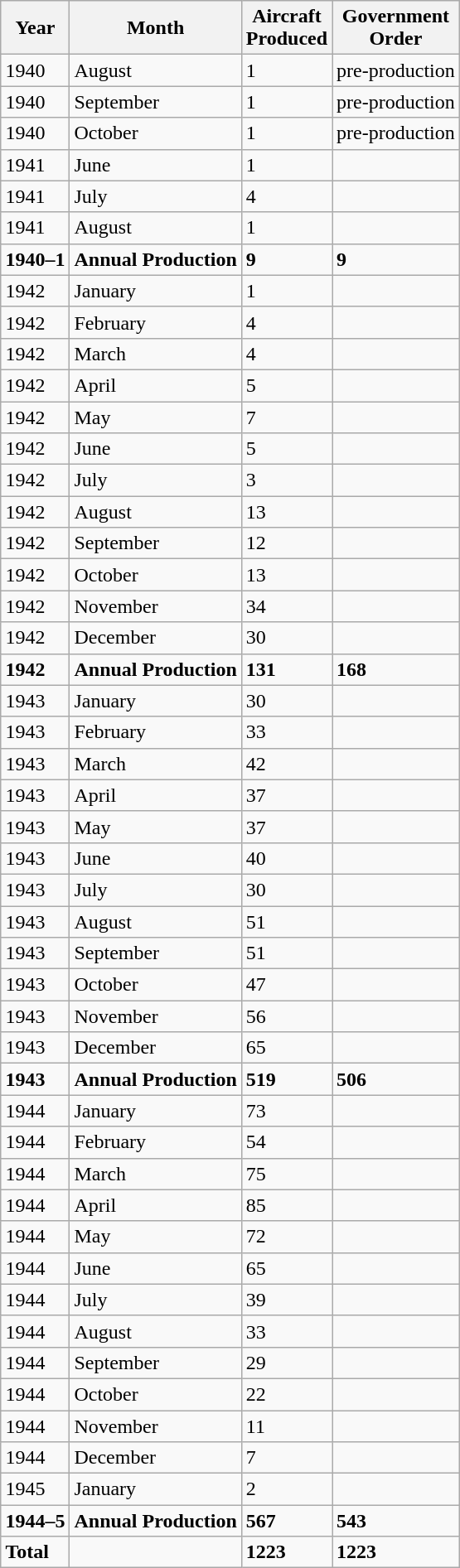<table class="wikitable" align="right" style="margin-left: 8px;">
<tr>
<th>Year</th>
<th>Month</th>
<th>Aircraft<br> Produced</th>
<th>Government<br> Order</th>
</tr>
<tr>
<td>1940</td>
<td>August</td>
<td>1</td>
<td>pre-production</td>
</tr>
<tr>
<td>1940</td>
<td>September</td>
<td>1</td>
<td>pre-production</td>
</tr>
<tr>
<td>1940</td>
<td>October</td>
<td>1</td>
<td>pre-production</td>
</tr>
<tr>
<td>1941</td>
<td>June</td>
<td>1</td>
<td></td>
</tr>
<tr>
<td>1941</td>
<td>July</td>
<td>4</td>
<td></td>
</tr>
<tr>
<td>1941</td>
<td>August</td>
<td>1</td>
<td></td>
</tr>
<tr>
<td><strong>1940–1</strong></td>
<td><strong>Annual Production</strong></td>
<td><strong>9</strong></td>
<td><strong>9</strong></td>
</tr>
<tr>
<td>1942</td>
<td>January</td>
<td>1</td>
<td></td>
</tr>
<tr>
<td>1942</td>
<td>February</td>
<td>4</td>
<td></td>
</tr>
<tr>
<td>1942</td>
<td>March</td>
<td>4</td>
<td></td>
</tr>
<tr>
<td>1942</td>
<td>April</td>
<td>5</td>
<td></td>
</tr>
<tr>
<td>1942</td>
<td>May</td>
<td>7</td>
<td></td>
</tr>
<tr>
<td>1942</td>
<td>June</td>
<td>5</td>
<td></td>
</tr>
<tr>
<td>1942</td>
<td>July</td>
<td>3</td>
<td></td>
</tr>
<tr>
<td>1942</td>
<td>August</td>
<td>13</td>
<td></td>
</tr>
<tr>
<td>1942</td>
<td>September</td>
<td>12</td>
<td></td>
</tr>
<tr>
<td>1942</td>
<td>October</td>
<td>13</td>
<td></td>
</tr>
<tr>
<td>1942</td>
<td>November</td>
<td>34</td>
<td></td>
</tr>
<tr>
<td>1942</td>
<td>December</td>
<td>30</td>
<td></td>
</tr>
<tr>
<td><strong>1942</strong></td>
<td><strong>Annual Production</strong></td>
<td><strong>131</strong></td>
<td><strong>168</strong></td>
</tr>
<tr>
<td>1943</td>
<td>January</td>
<td>30</td>
<td></td>
</tr>
<tr>
<td>1943</td>
<td>February</td>
<td>33</td>
<td></td>
</tr>
<tr>
<td>1943</td>
<td>March</td>
<td>42</td>
<td></td>
</tr>
<tr>
<td>1943</td>
<td>April</td>
<td>37</td>
<td></td>
</tr>
<tr>
<td>1943</td>
<td>May</td>
<td>37</td>
<td></td>
</tr>
<tr>
<td>1943</td>
<td>June</td>
<td>40</td>
<td></td>
</tr>
<tr>
<td>1943</td>
<td>July</td>
<td>30</td>
<td></td>
</tr>
<tr>
<td>1943</td>
<td>August</td>
<td>51</td>
<td></td>
</tr>
<tr>
<td>1943</td>
<td>September</td>
<td>51</td>
<td></td>
</tr>
<tr>
<td>1943</td>
<td>October</td>
<td>47</td>
<td></td>
</tr>
<tr>
<td>1943</td>
<td>November</td>
<td>56</td>
<td></td>
</tr>
<tr>
<td>1943</td>
<td>December</td>
<td>65</td>
<td></td>
</tr>
<tr>
<td><strong>1943</strong></td>
<td><strong>Annual Production</strong></td>
<td><strong>519</strong></td>
<td><strong>506</strong></td>
</tr>
<tr>
<td>1944</td>
<td>January</td>
<td>73</td>
<td></td>
</tr>
<tr>
<td>1944</td>
<td>February</td>
<td>54</td>
<td></td>
</tr>
<tr>
<td>1944</td>
<td>March</td>
<td>75</td>
<td></td>
</tr>
<tr>
<td>1944</td>
<td>April</td>
<td>85</td>
<td></td>
</tr>
<tr>
<td>1944</td>
<td>May</td>
<td>72</td>
<td></td>
</tr>
<tr>
<td>1944</td>
<td>June</td>
<td>65</td>
<td></td>
</tr>
<tr>
<td>1944</td>
<td>July</td>
<td>39</td>
<td></td>
</tr>
<tr>
<td>1944</td>
<td>August</td>
<td>33</td>
<td></td>
</tr>
<tr>
<td>1944</td>
<td>September</td>
<td>29</td>
<td></td>
</tr>
<tr>
<td>1944</td>
<td>October</td>
<td>22</td>
<td></td>
</tr>
<tr>
<td>1944</td>
<td>November</td>
<td>11</td>
<td></td>
</tr>
<tr>
<td>1944</td>
<td>December</td>
<td>7</td>
<td></td>
</tr>
<tr>
<td>1945</td>
<td>January</td>
<td>2</td>
<td></td>
</tr>
<tr>
<td><strong>1944–5</strong></td>
<td><strong>Annual Production</strong></td>
<td><strong>567</strong></td>
<td><strong>543</strong></td>
</tr>
<tr>
<td><strong>Total</strong></td>
<td></td>
<td><strong>1223</strong></td>
<td><strong>1223</strong></td>
</tr>
</table>
